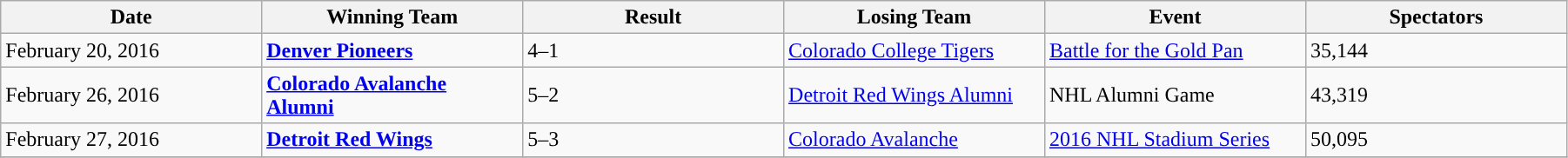<table class="wikitable" style="text-align:left; width:95%;" style="text-align:center">
<tr>
<th width=12% style="text-align:center;">Date</th>
<th width=12% style="text-align:center;">Winning Team</th>
<th width=12% style="text-align:center;">Result</th>
<th width=12% style="text-align:center;">Losing Team</th>
<th width=12% style="text-align:center;">Event</th>
<th width=12% style="text-align:center;">Spectators</th>
</tr>
<tr>
<td>February 20, 2016</td>
<td><strong><a href='#'>Denver Pioneers</a></strong></td>
<td>4–1</td>
<td><a href='#'>Colorado College Tigers</a></td>
<td><a href='#'>Battle for the Gold Pan</a></td>
<td>35,144</td>
</tr>
<tr>
<td>February 26, 2016</td>
<td><strong><a href='#'>Colorado Avalanche Alumni</a></strong></td>
<td>5–2</td>
<td><a href='#'>Detroit Red Wings Alumni</a></td>
<td>NHL Alumni Game</td>
<td>43,319</td>
</tr>
<tr>
<td>February 27, 2016</td>
<td><strong><a href='#'>Detroit Red Wings</a></strong></td>
<td>5–3</td>
<td><a href='#'>Colorado Avalanche</a></td>
<td><a href='#'>2016 NHL Stadium Series</a></td>
<td>50,095</td>
</tr>
<tr>
</tr>
</table>
